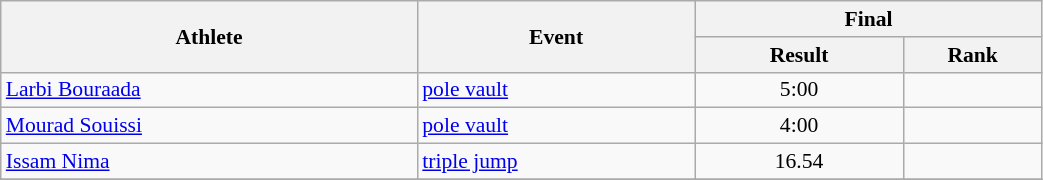<table class="wikitable" width="55%" style="text-align:center; font-size:90%">
<tr>
<th rowspan="2" width="30%">Athlete</th>
<th rowspan="2" width="20%">Event</th>
<th colspan="2" width="25%">Final</th>
</tr>
<tr>
<th width="15%">Result</th>
<th>Rank</th>
</tr>
<tr>
<td align="left"><a href='#'>Larbi Bouraada</a></td>
<td align="left"><a href='#'>pole vault</a></td>
<td>5:00</td>
<td></td>
</tr>
<tr>
<td align="left"><a href='#'>Mourad Souissi</a></td>
<td align="left"><a href='#'>pole vault</a></td>
<td>4:00</td>
<td></td>
</tr>
<tr>
<td align="left"><a href='#'>Issam Nima</a></td>
<td align="left"><a href='#'>triple jump</a></td>
<td>16.54</td>
<td></td>
</tr>
<tr>
</tr>
</table>
